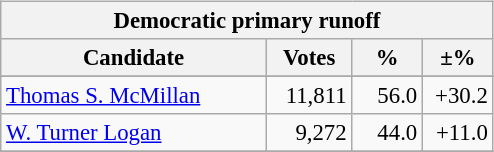<table class="wikitable" align="left" style="margin: 1em 1em 1em 0; font-size: 95%;">
<tr>
<th colspan="4">Democratic primary runoff</th>
</tr>
<tr>
<th colspan="1" style="width: 170px">Candidate</th>
<th style="width: 50px">Votes</th>
<th style="width: 40px">%</th>
<th style="width: 40px">±%</th>
</tr>
<tr>
</tr>
<tr>
<td><a href='#'>Thomas S. McMillan</a></td>
<td align="right">11,811</td>
<td align="right">56.0</td>
<td align="right">+30.2</td>
</tr>
<tr>
<td><a href='#'>W. Turner Logan</a></td>
<td align="right">9,272</td>
<td align="right">44.0</td>
<td align="right">+11.0</td>
</tr>
<tr>
</tr>
</table>
